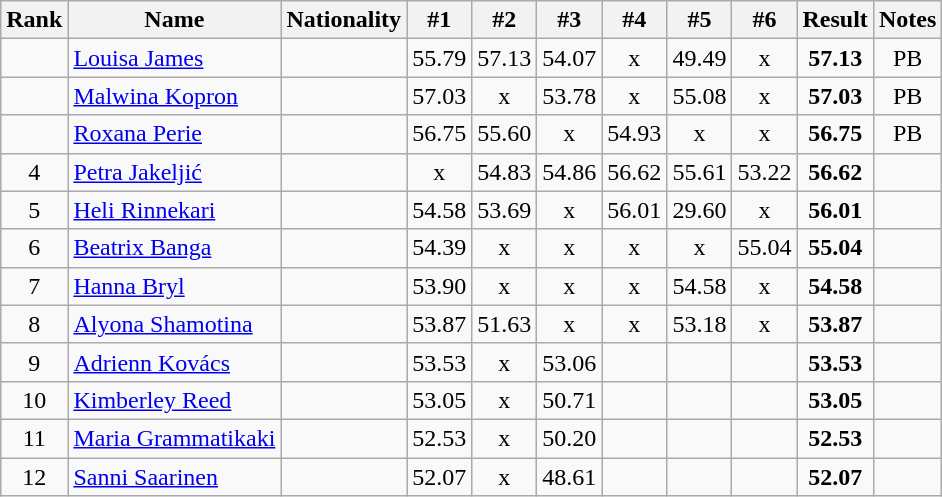<table class="wikitable sortable" style="text-align:center">
<tr>
<th>Rank</th>
<th>Name</th>
<th>Nationality</th>
<th>#1</th>
<th>#2</th>
<th>#3</th>
<th>#4</th>
<th>#5</th>
<th>#6</th>
<th>Result</th>
<th>Notes</th>
</tr>
<tr>
<td></td>
<td align=left><a href='#'>Louisa James</a></td>
<td align=left></td>
<td>55.79</td>
<td>57.13</td>
<td>54.07</td>
<td>x</td>
<td>49.49</td>
<td>x</td>
<td><strong>57.13</strong></td>
<td>PB</td>
</tr>
<tr>
<td></td>
<td align=left><a href='#'>Malwina Kopron</a></td>
<td align=left></td>
<td>57.03</td>
<td>x</td>
<td>53.78</td>
<td>x</td>
<td>55.08</td>
<td>x</td>
<td><strong>57.03</strong></td>
<td>PB</td>
</tr>
<tr>
<td></td>
<td align=left><a href='#'>Roxana Perie</a></td>
<td align=left></td>
<td>56.75</td>
<td>55.60</td>
<td>x</td>
<td>54.93</td>
<td>x</td>
<td>x</td>
<td><strong>56.75</strong></td>
<td>PB</td>
</tr>
<tr>
<td>4</td>
<td align=left><a href='#'>Petra Jakeljić</a></td>
<td align=left></td>
<td>x</td>
<td>54.83</td>
<td>54.86</td>
<td>56.62</td>
<td>55.61</td>
<td>53.22</td>
<td><strong>56.62</strong></td>
<td></td>
</tr>
<tr>
<td>5</td>
<td align=left><a href='#'>Heli Rinnekari</a></td>
<td align=left></td>
<td>54.58</td>
<td>53.69</td>
<td>x</td>
<td>56.01</td>
<td>29.60</td>
<td>x</td>
<td><strong>56.01</strong></td>
<td></td>
</tr>
<tr>
<td>6</td>
<td align=left><a href='#'>Beatrix Banga</a></td>
<td align=left></td>
<td>54.39</td>
<td>x</td>
<td>x</td>
<td>x</td>
<td>x</td>
<td>55.04</td>
<td><strong>55.04</strong></td>
<td></td>
</tr>
<tr>
<td>7</td>
<td align=left><a href='#'>Hanna Bryl</a></td>
<td align=left></td>
<td>53.90</td>
<td>x</td>
<td>x</td>
<td>x</td>
<td>54.58</td>
<td>x</td>
<td><strong>54.58</strong></td>
<td></td>
</tr>
<tr>
<td>8</td>
<td align=left><a href='#'>Alyona Shamotina</a></td>
<td align=left></td>
<td>53.87</td>
<td>51.63</td>
<td>x</td>
<td>x</td>
<td>53.18</td>
<td>x</td>
<td><strong> 53.87</strong></td>
<td></td>
</tr>
<tr>
<td>9</td>
<td align=left><a href='#'>Adrienn Kovács</a></td>
<td align=left></td>
<td>53.53</td>
<td>x</td>
<td>53.06</td>
<td></td>
<td></td>
<td></td>
<td><strong>53.53</strong></td>
<td></td>
</tr>
<tr>
<td>10</td>
<td align=left><a href='#'>Kimberley Reed</a></td>
<td align=left></td>
<td>53.05</td>
<td>x</td>
<td>50.71</td>
<td></td>
<td></td>
<td></td>
<td><strong>53.05</strong></td>
<td></td>
</tr>
<tr>
<td>11</td>
<td align=left><a href='#'>Maria Grammatikaki</a></td>
<td align=left></td>
<td>52.53</td>
<td>x</td>
<td>50.20</td>
<td></td>
<td></td>
<td></td>
<td><strong>52.53</strong></td>
<td></td>
</tr>
<tr>
<td>12</td>
<td align=left><a href='#'>Sanni Saarinen</a></td>
<td align=left></td>
<td>52.07</td>
<td>x</td>
<td>48.61</td>
<td></td>
<td></td>
<td></td>
<td><strong>52.07</strong></td>
<td></td>
</tr>
</table>
